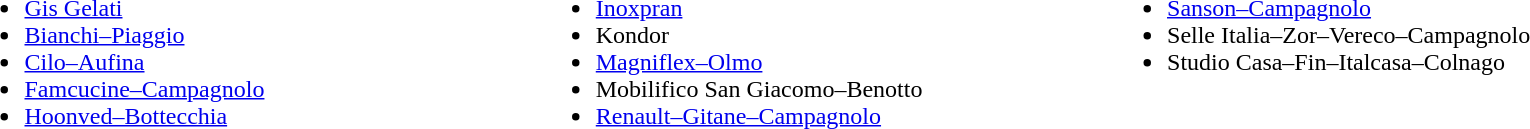<table>
<tr>
<td style="vertical-align:top; width:25%;"><br><ul><li><a href='#'>Gis Gelati</a></li><li><a href='#'>Bianchi–Piaggio</a></li><li><a href='#'>Cilo–Aufina</a></li><li><a href='#'>Famcucine–Campagnolo</a></li><li><a href='#'>Hoonved–Bottecchia</a></li></ul></td>
<td style="vertical-align:top; width:25%;"><br><ul><li><a href='#'>Inoxpran</a></li><li>Kondor</li><li><a href='#'>Magniflex–Olmo</a></li><li>Mobilifico San Giacomo–Benotto</li><li><a href='#'>Renault–Gitane–Campagnolo</a></li></ul></td>
<td style="vertical-align:top; width:25%;"><br><ul><li><a href='#'>Sanson–Campagnolo</a></li><li>Selle Italia–Zor–Vereco–Campagnolo</li><li>Studio Casa–Fin–Italcasa–Colnago</li></ul></td>
</tr>
</table>
